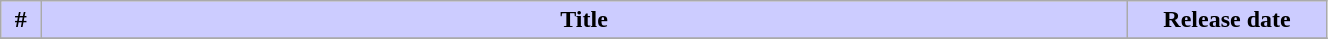<table class="wikitable" width="70%">
<tr>
<th style="background: #CCF" width="3%;">#</th>
<th style="background: #CCF">Title</th>
<th style="background: #CCF" width="15%;">Release date</th>
</tr>
<tr>
</tr>
</table>
